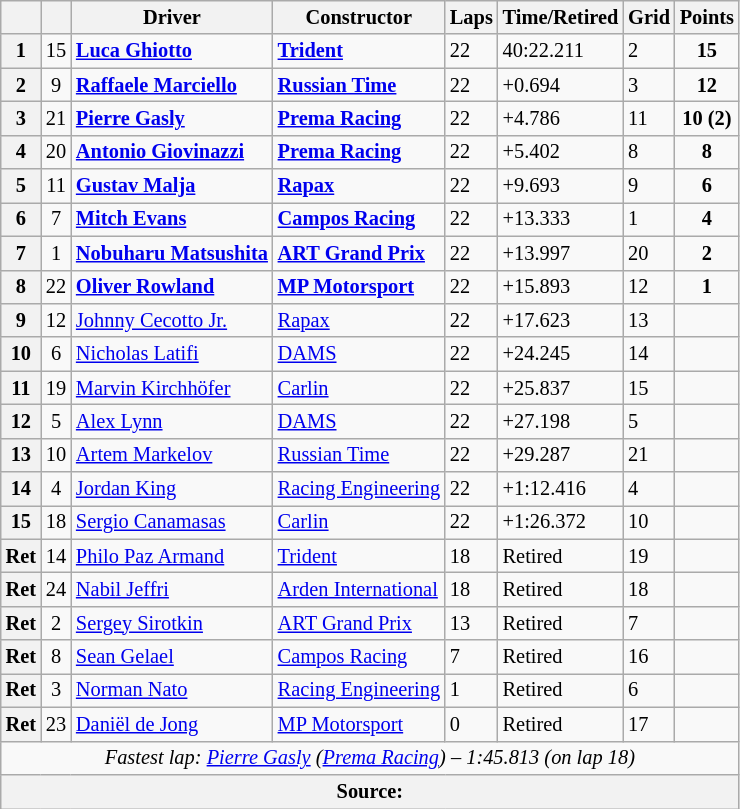<table class="wikitable" style="font-size: 85%;">
<tr>
<th></th>
<th></th>
<th>Driver</th>
<th>Constructor</th>
<th>Laps</th>
<th>Time/Retired</th>
<th>Grid</th>
<th>Points</th>
</tr>
<tr>
<th>1</th>
<td align="center">15</td>
<td> <strong><a href='#'>Luca Ghiotto</a></strong></td>
<td><strong><a href='#'>Trident</a></strong></td>
<td>22</td>
<td>40:22.211</td>
<td>2</td>
<td align="center"><strong>15</strong></td>
</tr>
<tr>
<th>2</th>
<td align="center">9</td>
<td> <strong><a href='#'>Raffaele Marciello</a></strong></td>
<td><strong><a href='#'>Russian Time</a></strong></td>
<td>22</td>
<td>+0.694</td>
<td>3</td>
<td align="center"><strong>12</strong></td>
</tr>
<tr>
<th>3</th>
<td align="center">21</td>
<td> <strong><a href='#'>Pierre Gasly</a></strong></td>
<td><strong><a href='#'>Prema Racing</a></strong></td>
<td>22</td>
<td>+4.786</td>
<td>11</td>
<td align="center"><strong>10 (2)</strong></td>
</tr>
<tr>
<th>4</th>
<td align="center">20</td>
<td> <strong><a href='#'>Antonio Giovinazzi</a></strong></td>
<td><strong><a href='#'>Prema Racing</a></strong></td>
<td>22</td>
<td>+5.402</td>
<td>8</td>
<td align="center"><strong>8</strong></td>
</tr>
<tr>
<th>5</th>
<td align="center">11</td>
<td> <strong><a href='#'>Gustav Malja</a></strong></td>
<td><strong><a href='#'>Rapax</a></strong></td>
<td>22</td>
<td>+9.693</td>
<td>9</td>
<td align="center"><strong>6</strong></td>
</tr>
<tr>
<th>6</th>
<td align="center">7</td>
<td> <strong><a href='#'>Mitch Evans</a></strong></td>
<td><strong><a href='#'>Campos Racing</a></strong></td>
<td>22</td>
<td>+13.333</td>
<td>1</td>
<td align="center"><strong>4</strong></td>
</tr>
<tr>
<th>7</th>
<td align="center">1</td>
<td> <strong><a href='#'>Nobuharu Matsushita</a></strong></td>
<td><strong><a href='#'>ART Grand Prix</a></strong></td>
<td>22</td>
<td>+13.997</td>
<td>20</td>
<td align="center"><strong>2</strong></td>
</tr>
<tr>
<th>8</th>
<td align="center">22</td>
<td> <strong><a href='#'>Oliver Rowland</a></strong></td>
<td><strong><a href='#'>MP Motorsport</a></strong></td>
<td>22</td>
<td>+15.893</td>
<td>12</td>
<td align="center"><strong>1</strong></td>
</tr>
<tr>
<th>9</th>
<td align="center">12</td>
<td> <a href='#'>Johnny Cecotto Jr.</a></td>
<td><a href='#'>Rapax</a></td>
<td>22</td>
<td>+17.623</td>
<td>13</td>
<td></td>
</tr>
<tr>
<th>10</th>
<td align="center">6</td>
<td> <a href='#'>Nicholas Latifi</a></td>
<td><a href='#'>DAMS</a></td>
<td>22</td>
<td>+24.245</td>
<td>14</td>
<td></td>
</tr>
<tr>
<th>11</th>
<td align="center">19</td>
<td> <a href='#'>Marvin Kirchhöfer</a></td>
<td><a href='#'>Carlin</a></td>
<td>22</td>
<td>+25.837</td>
<td>15</td>
<td></td>
</tr>
<tr>
<th>12</th>
<td align="center">5</td>
<td> <a href='#'>Alex Lynn</a></td>
<td><a href='#'>DAMS</a></td>
<td>22</td>
<td>+27.198</td>
<td>5</td>
<td></td>
</tr>
<tr>
<th>13</th>
<td align="center">10</td>
<td> <a href='#'>Artem Markelov</a></td>
<td><a href='#'>Russian Time</a></td>
<td>22</td>
<td>+29.287</td>
<td>21</td>
<td></td>
</tr>
<tr>
<th>14</th>
<td align="center">4</td>
<td> <a href='#'>Jordan King</a></td>
<td><a href='#'>Racing Engineering</a></td>
<td>22</td>
<td>+1:12.416</td>
<td>4</td>
<td></td>
</tr>
<tr>
<th>15</th>
<td align="center">18</td>
<td> <a href='#'>Sergio Canamasas</a></td>
<td><a href='#'>Carlin</a></td>
<td>22</td>
<td>+1:26.372</td>
<td>10</td>
<td></td>
</tr>
<tr>
<th>Ret</th>
<td align="center">14</td>
<td> <a href='#'>Philo Paz Armand</a></td>
<td><a href='#'>Trident</a></td>
<td>18</td>
<td>Retired</td>
<td>19</td>
<td></td>
</tr>
<tr>
<th>Ret</th>
<td align="center">24</td>
<td> <a href='#'>Nabil Jeffri</a></td>
<td><a href='#'>Arden International</a></td>
<td>18</td>
<td>Retired</td>
<td>18</td>
<td></td>
</tr>
<tr>
<th>Ret</th>
<td align="center">2</td>
<td> <a href='#'>Sergey Sirotkin</a></td>
<td><a href='#'>ART Grand Prix</a></td>
<td>13</td>
<td>Retired</td>
<td>7</td>
<td></td>
</tr>
<tr>
<th>Ret</th>
<td align="center">8</td>
<td> <a href='#'>Sean Gelael</a></td>
<td><a href='#'>Campos Racing</a></td>
<td>7</td>
<td>Retired</td>
<td>16</td>
<td></td>
</tr>
<tr>
<th>Ret</th>
<td align="center">3</td>
<td> <a href='#'>Norman Nato</a></td>
<td><a href='#'>Racing Engineering</a></td>
<td>1</td>
<td>Retired</td>
<td>6</td>
<td></td>
</tr>
<tr>
<th>Ret</th>
<td align="center">23</td>
<td> <a href='#'>Daniël de Jong</a></td>
<td><a href='#'>MP Motorsport</a></td>
<td>0</td>
<td>Retired</td>
<td>17</td>
<td></td>
</tr>
<tr>
<td colspan="8" align="center"><em>Fastest lap:  <a href='#'>Pierre Gasly</a> (<a href='#'>Prema Racing</a>) – 1:45.813 (on lap 18)</em></td>
</tr>
<tr>
<th colspan="8">Source:</th>
</tr>
</table>
